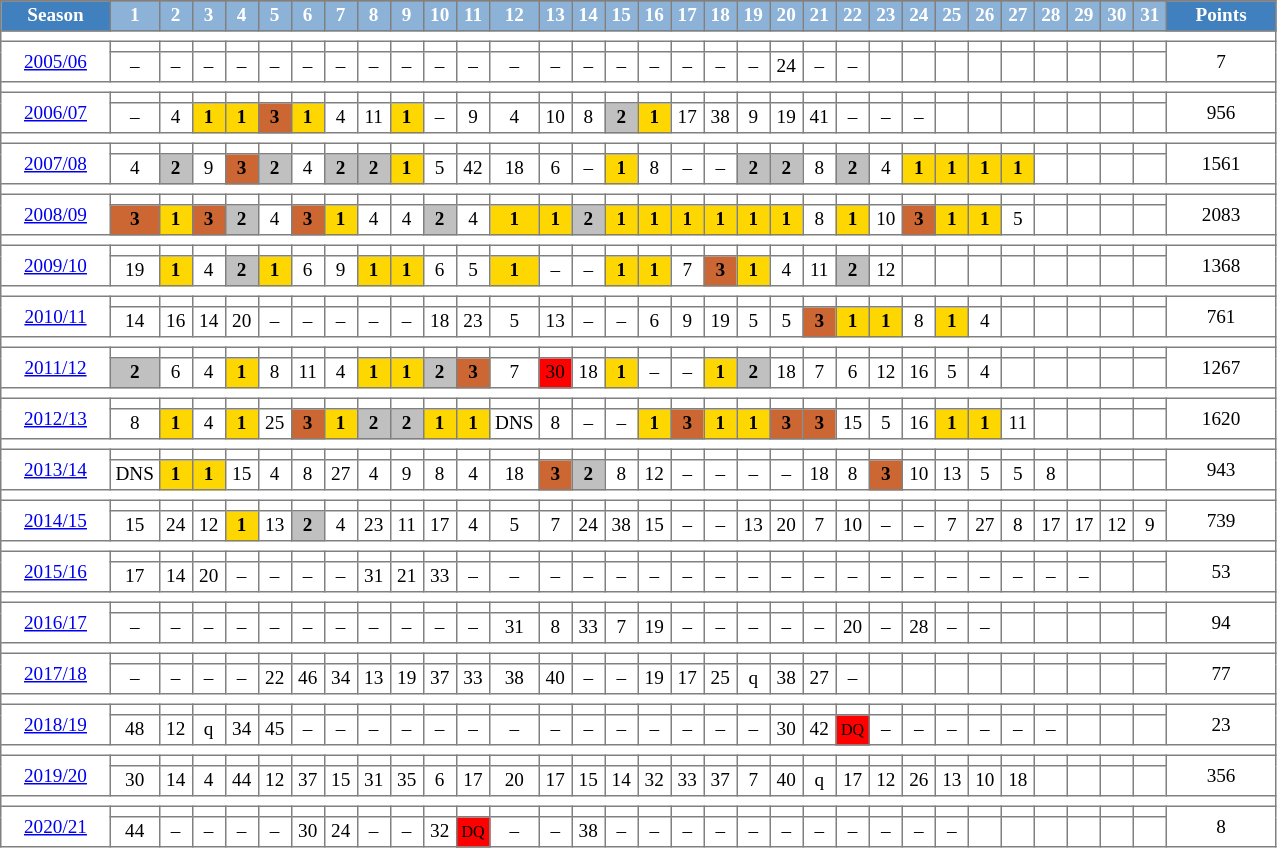<table cellpadding="3" cellspacing="0" border="1" style="background:#fff; font-size:80%; line-height:13px; border:gray solid 1px; border-collapse:collapse;">
<tr style="background:#ccc; text-align:center; background:#dcdcdc;">
</tr>
<tr style="background:#ccc; text-align:center; color:white">
<td style="background:#4180be;" width="65px"><strong>Season</strong></td>
<td style="background:#8CB2D8;" width="15px"><strong>1</strong></td>
<td style="background:#8CB2D8;" width="15px"><strong>2</strong></td>
<td style="background:#8CB2D8;" width="15px"><strong>3</strong></td>
<td style="background:#8CB2D8;" width="15px"><strong>4</strong></td>
<td style="background:#8CB2D8;" width="15px"><strong>5</strong></td>
<td style="background:#8CB2D8;" width="15px"><strong>6</strong></td>
<td style="background:#8CB2D8;" width="15px"><strong>7</strong></td>
<td style="background:#8CB2D8;" width="15px"><strong>8</strong></td>
<td style="background:#8CB2D8;" width="15px"><strong>9</strong></td>
<td style="background:#8CB2D8;" width="15px"><strong>10</strong></td>
<td style="background:#8CB2D8;" width="15px"><strong>11</strong></td>
<td style="background:#8CB2D8;" width="15px"><strong>12</strong></td>
<td style="background:#8CB2D8;" width="15px"><strong>13</strong></td>
<td style="background:#8CB2D8;" width="15px"><strong>14</strong></td>
<td style="background:#8CB2D8;" width="15px"><strong>15</strong></td>
<td style="background:#8CB2D8;" width="15px"><strong>16</strong></td>
<td style="background:#8CB2D8;" width="15px"><strong>17</strong></td>
<td style="background:#8CB2D8;" width="15px"><strong>18</strong></td>
<td style="background:#8CB2D8;" width="15px"><strong>19</strong></td>
<td style="background:#8CB2D8;" width="15px"><strong>20</strong></td>
<td style="background:#8CB2D8;" width="15px"><strong>21</strong></td>
<td style="background:#8CB2D8;" width="15px"><strong>22</strong></td>
<td style="background:#8CB2D8;" width="15px"><strong>23</strong></td>
<td style="background:#8CB2D8;" width="15px"><strong>24</strong></td>
<td style="background:#8CB2D8;" width="15px"><strong>25</strong></td>
<td style="background:#8CB2D8;" width="15px"><strong>26</strong></td>
<td style="background:#8CB2D8;" width="15px"><strong>27</strong></td>
<td style="background:#8CB2D8;" width="15px"><strong>28</strong></td>
<td style="background:#8CB2D8;" width="15px"><strong>29</strong></td>
<td style="background:#8CB2D8;" width="15px"><strong>30</strong></td>
<td style="background:#8CB2D8;" width="15px"><strong>31</strong></td>
<td style="background:#4180be;" width="30px"><strong>Points</strong></td>
</tr>
<tr>
<td colspan="33"></td>
</tr>
<tr align="center">
<td rowspan="2" width="66px"><a href='#'>2005/06</a></td>
<th></th>
<th></th>
<th></th>
<th></th>
<th></th>
<th></th>
<th></th>
<th></th>
<th></th>
<th></th>
<th></th>
<th></th>
<th></th>
<th></th>
<th></th>
<th></th>
<th></th>
<th></th>
<th></th>
<th></th>
<th></th>
<th></th>
<th></th>
<th></th>
<th></th>
<th></th>
<th></th>
<th></th>
<th></th>
<th></th>
<th></th>
<td rowspan="2" width="66px">7</td>
</tr>
<tr align="center">
<td>–</td>
<td>–</td>
<td>–</td>
<td>–</td>
<td>–</td>
<td>–</td>
<td>–</td>
<td>–</td>
<td>–</td>
<td>–</td>
<td>–</td>
<td>–</td>
<td>–</td>
<td>–</td>
<td>–</td>
<td>–</td>
<td>–</td>
<td>–</td>
<td>–</td>
<td>24</td>
<td>–</td>
<td>–</td>
<th></th>
<th></th>
<th></th>
<th></th>
<th></th>
<th></th>
<th></th>
<th></th>
<th></th>
</tr>
<tr>
<td colspan="33"></td>
</tr>
<tr align="center">
<td rowspan="2" width="66px"><a href='#'>2006/07</a></td>
<th></th>
<th></th>
<th></th>
<th></th>
<th></th>
<th></th>
<th></th>
<th></th>
<th></th>
<th></th>
<th></th>
<th></th>
<th></th>
<th></th>
<th></th>
<th></th>
<th></th>
<th></th>
<th></th>
<th></th>
<th></th>
<th></th>
<th></th>
<th></th>
<th></th>
<th></th>
<th></th>
<th></th>
<th></th>
<th></th>
<th></th>
<td rowspan="2" width="66px">956</td>
</tr>
<tr align="center">
<td>–</td>
<td>4</td>
<td bgcolor=gold><strong>1</strong></td>
<td bgcolor=gold><strong>1</strong></td>
<td bgcolor=#CC6633><strong>3</strong></td>
<td bgcolor=gold><strong>1</strong></td>
<td>4</td>
<td>11</td>
<td bgcolor=gold><strong>1</strong></td>
<td>–</td>
<td>9</td>
<td>4</td>
<td>10</td>
<td>8</td>
<td bgcolor=silver><strong>2</strong></td>
<td bgcolor=gold><strong>1</strong></td>
<td>17</td>
<td>38</td>
<td>9</td>
<td>19</td>
<td>41</td>
<td>–</td>
<td>–</td>
<td>–</td>
<th></th>
<th></th>
<th></th>
<th></th>
<th></th>
<th></th>
<th></th>
</tr>
<tr>
<td colspan="33"></td>
</tr>
<tr align="center">
<td rowspan="2" width="66px"><a href='#'>2007/08</a></td>
<th></th>
<th></th>
<th></th>
<th></th>
<th></th>
<th></th>
<th></th>
<th></th>
<th></th>
<th></th>
<th></th>
<th></th>
<th></th>
<th></th>
<th></th>
<th></th>
<th></th>
<th></th>
<th></th>
<th></th>
<th></th>
<th></th>
<th></th>
<th></th>
<th></th>
<th></th>
<th></th>
<th></th>
<th></th>
<th></th>
<th></th>
<td rowspan="2" width="66px">1561</td>
</tr>
<tr align="center">
<td>4</td>
<td bgcolor=silver><strong>2</strong></td>
<td>9</td>
<td bgcolor=#CC6633><strong>3</strong></td>
<td bgcolor=silver><strong>2</strong></td>
<td>4</td>
<td bgcolor=silver><strong>2</strong></td>
<td bgcolor=silver><strong>2</strong></td>
<td bgcolor=gold><strong>1</strong></td>
<td>5</td>
<td>42</td>
<td>18</td>
<td>6</td>
<td>–</td>
<td bgcolor=gold><strong>1</strong></td>
<td>8</td>
<td>–</td>
<td>–</td>
<td bgcolor=silver><strong>2</strong></td>
<td bgcolor=silver><strong>2</strong></td>
<td>8</td>
<td bgcolor=silver><strong>2</strong></td>
<td>4</td>
<td bgcolor=gold><strong>1</strong></td>
<td bgcolor=gold><strong>1</strong></td>
<td bgcolor=gold><strong>1</strong></td>
<td bgcolor=gold><strong>1</strong></td>
<th></th>
<th></th>
<th></th>
<th></th>
</tr>
<tr>
<td colspan="33"></td>
</tr>
<tr align="center">
<td rowspan="2" width="66px"><a href='#'>2008/09</a></td>
<th></th>
<th></th>
<th></th>
<th></th>
<th></th>
<th></th>
<th></th>
<th></th>
<th></th>
<th></th>
<th></th>
<th></th>
<th></th>
<th></th>
<th></th>
<th></th>
<th></th>
<th></th>
<th></th>
<th></th>
<th></th>
<th></th>
<th></th>
<th></th>
<th></th>
<th></th>
<th></th>
<th></th>
<th></th>
<th></th>
<th></th>
<td rowspan="2" width="66px">2083</td>
</tr>
<tr align="center">
<td bgcolor=#CC6633><strong>3</strong></td>
<td bgcolor=gold><strong>1</strong></td>
<td bgcolor=#CC6633><strong>3</strong></td>
<td bgcolor=silver><strong>2</strong></td>
<td>4</td>
<td bgcolor=#CC6633><strong>3</strong></td>
<td bgcolor=gold><strong>1</strong></td>
<td>4</td>
<td>4</td>
<td bgcolor=silver><strong>2</strong></td>
<td>4</td>
<td bgcolor=gold><strong>1</strong></td>
<td bgcolor=gold><strong>1</strong></td>
<td bgcolor=silver><strong>2</strong></td>
<td bgcolor=gold><strong>1</strong></td>
<td bgcolor=gold><strong>1</strong></td>
<td bgcolor=gold><strong>1</strong></td>
<td bgcolor=gold><strong>1</strong></td>
<td bgcolor=gold><strong>1</strong></td>
<td bgcolor=gold><strong>1</strong></td>
<td>8</td>
<td bgcolor=gold><strong>1</strong></td>
<td>10</td>
<td bgcolor=#CC6633><strong>3</strong></td>
<td bgcolor=gold><strong>1</strong></td>
<td bgcolor=gold><strong>1</strong></td>
<td>5</td>
<th></th>
<th></th>
<th></th>
<th></th>
</tr>
<tr>
<td colspan="33"></td>
</tr>
<tr align="center">
<td rowspan="2" width="66px"><a href='#'>2009/10</a></td>
<th></th>
<th></th>
<th></th>
<th></th>
<th></th>
<th></th>
<th></th>
<th></th>
<th></th>
<th></th>
<th></th>
<th></th>
<th></th>
<th></th>
<th></th>
<th></th>
<th></th>
<th></th>
<th></th>
<th></th>
<th></th>
<th></th>
<th></th>
<th></th>
<th></th>
<th></th>
<th></th>
<th></th>
<th></th>
<th></th>
<th></th>
<td rowspan="2" width="66px">1368</td>
</tr>
<tr align="center">
<td>19</td>
<td bgcolor=gold><strong>1</strong></td>
<td>4</td>
<td bgcolor=silver><strong>2</strong></td>
<td bgcolor=gold><strong>1</strong></td>
<td>6</td>
<td>9</td>
<td bgcolor=gold><strong>1</strong></td>
<td bgcolor=gold><strong>1</strong></td>
<td>6</td>
<td>5</td>
<td bgcolor=gold><strong>1</strong></td>
<td>–</td>
<td>–</td>
<td bgcolor=gold><strong>1</strong></td>
<td bgcolor=gold><strong>1</strong></td>
<td>7</td>
<td bgcolor=#CC6633><strong>3</strong></td>
<td bgcolor=gold><strong>1</strong></td>
<td>4</td>
<td>11</td>
<td bgcolor=silver><strong>2</strong></td>
<td>12</td>
<th></th>
<th></th>
<th></th>
<th></th>
<th></th>
<th></th>
<th></th>
<th></th>
</tr>
<tr>
<td colspan="33"></td>
</tr>
<tr align="center">
<td rowspan="2" width="66px"><a href='#'>2010/11</a></td>
<th></th>
<th></th>
<th></th>
<th></th>
<th></th>
<th></th>
<th></th>
<th></th>
<th></th>
<th></th>
<th></th>
<th></th>
<th></th>
<th></th>
<th></th>
<th></th>
<th></th>
<th></th>
<th></th>
<th></th>
<th></th>
<th></th>
<th></th>
<th></th>
<th></th>
<th></th>
<th></th>
<th></th>
<th></th>
<th></th>
<th></th>
<td rowspan="2" width="66px">761</td>
</tr>
<tr align="center">
<td>14</td>
<td>16</td>
<td>14</td>
<td>20</td>
<td>–</td>
<td>–</td>
<td>–</td>
<td>–</td>
<td>–</td>
<td>18</td>
<td>23</td>
<td>5</td>
<td>13</td>
<td>–</td>
<td>–</td>
<td>6</td>
<td>9</td>
<td>19</td>
<td>5</td>
<td>5</td>
<td bgcolor=#CC6633><strong>3</strong></td>
<td bgcolor=gold><strong>1</strong></td>
<td bgcolor=gold><strong>1</strong></td>
<td>8</td>
<td bgcolor=gold><strong>1</strong></td>
<td>4</td>
<th></th>
<th></th>
<th></th>
<th></th>
<th></th>
</tr>
<tr>
<td colspan="33"></td>
</tr>
<tr align="center">
<td rowspan="2" width="66px"><a href='#'>2011/12</a></td>
<th></th>
<th></th>
<th></th>
<th></th>
<th></th>
<th></th>
<th></th>
<th></th>
<th></th>
<th></th>
<th></th>
<th></th>
<th></th>
<th></th>
<th></th>
<th></th>
<th></th>
<th></th>
<th></th>
<th></th>
<th></th>
<th></th>
<th></th>
<th></th>
<th></th>
<th></th>
<th></th>
<th></th>
<th></th>
<th></th>
<th></th>
<td rowspan="2" width="66px">1267</td>
</tr>
<tr align="center">
<td bgcolor=silver><strong>2</strong></td>
<td>6</td>
<td>4</td>
<td bgcolor=gold><strong>1</strong></td>
<td>8</td>
<td>11</td>
<td>4</td>
<td bgcolor=gold><strong>1</strong></td>
<td bgcolor=gold><strong>1</strong></td>
<td bgcolor=silver><strong>2</strong></td>
<td bgcolor=#CC6633><strong>3</strong></td>
<td>7</td>
<td bgcolor=red>30</td>
<td>18</td>
<td bgcolor=gold><strong>1</strong></td>
<td>–</td>
<td>–</td>
<td bgcolor=gold><strong>1</strong></td>
<td bgcolor=silver><strong>2</strong></td>
<td>18</td>
<td>7</td>
<td>6</td>
<td>12</td>
<td>16</td>
<td>5</td>
<td>4</td>
<th></th>
<th></th>
<th></th>
<th></th>
<th></th>
</tr>
<tr>
<td colspan="33"></td>
</tr>
<tr align="center">
<td rowspan="2" width="66px"><a href='#'>2012/13</a></td>
<th></th>
<th></th>
<th></th>
<th></th>
<th></th>
<th></th>
<th></th>
<th></th>
<th></th>
<th></th>
<th></th>
<th></th>
<th></th>
<th></th>
<th></th>
<th></th>
<th></th>
<th></th>
<th></th>
<th></th>
<th></th>
<th></th>
<th></th>
<th></th>
<th></th>
<th></th>
<th></th>
<th></th>
<th></th>
<th></th>
<th></th>
<td rowspan="2" width="66px">1620</td>
</tr>
<tr align="center">
<td>8</td>
<td bgcolor=gold><strong>1</strong></td>
<td>4</td>
<td bgcolor=gold><strong>1</strong></td>
<td>25</td>
<td bgcolor=#CC6633><strong>3</strong></td>
<td bgcolor=gold><strong>1</strong></td>
<td bgcolor=silver><strong>2</strong></td>
<td bgcolor=silver><strong>2</strong></td>
<td bgcolor=gold><strong>1</strong></td>
<td bgcolor=gold><strong>1</strong></td>
<td>DNS</td>
<td>8</td>
<td>–</td>
<td>–</td>
<td bgcolor=gold><strong>1</strong></td>
<td bgcolor=#CC6633><strong>3</strong></td>
<td bgcolor=gold><strong>1</strong></td>
<td bgcolor=gold><strong>1</strong></td>
<td bgcolor=#CC6633><strong>3</strong></td>
<td bgcolor=#CC6633><strong>3</strong></td>
<td>15</td>
<td>5</td>
<td>16</td>
<td bgcolor=gold><strong>1</strong></td>
<td bgcolor=gold><strong>1</strong></td>
<td>11</td>
<th></th>
<th></th>
<th></th>
<th></th>
</tr>
<tr>
<td colspan="33"></td>
</tr>
<tr align="center">
<td rowspan="2" width="66px"><a href='#'>2013/14</a></td>
<th></th>
<th></th>
<th></th>
<th></th>
<th></th>
<th></th>
<th></th>
<th></th>
<th></th>
<th></th>
<th></th>
<th></th>
<th></th>
<th></th>
<th></th>
<th></th>
<th></th>
<th></th>
<th></th>
<th></th>
<th></th>
<th></th>
<th></th>
<th></th>
<th></th>
<th></th>
<th></th>
<th></th>
<th></th>
<th></th>
<th></th>
<td rowspan="2" width="66px">943</td>
</tr>
<tr align="center">
<td>DNS</td>
<td bgcolor=gold><strong>1</strong></td>
<td bgcolor=gold><strong>1</strong></td>
<td>15</td>
<td>4</td>
<td>8</td>
<td>27</td>
<td>4</td>
<td>9</td>
<td>8</td>
<td>4</td>
<td>18</td>
<td bgcolor=#CC6633><strong>3</strong></td>
<td bgcolor=silver><strong>2</strong></td>
<td>8</td>
<td>12</td>
<td>–</td>
<td>–</td>
<td>–</td>
<td>–</td>
<td>18</td>
<td>8</td>
<td bgcolor=#CC6633><strong>3</strong></td>
<td>10</td>
<td>13</td>
<td>5</td>
<td>5</td>
<td>8</td>
<th></th>
<th></th>
<th></th>
</tr>
<tr>
<td colspan="33"></td>
</tr>
<tr align="center">
<td rowspan="2" width="66px"><a href='#'>2014/15</a></td>
<th></th>
<th></th>
<th></th>
<th></th>
<th></th>
<th></th>
<th></th>
<th></th>
<th></th>
<th></th>
<th></th>
<th></th>
<th></th>
<th></th>
<th></th>
<th></th>
<th></th>
<th></th>
<th></th>
<th></th>
<th></th>
<th></th>
<th></th>
<th></th>
<th></th>
<th></th>
<th></th>
<th></th>
<th></th>
<th></th>
<th></th>
<td rowspan="2" width="66px">739</td>
</tr>
<tr align="center">
<td>15</td>
<td>24</td>
<td>12</td>
<td bgcolor=gold><strong>1</strong></td>
<td>13</td>
<td bgcolor=silver><strong>2</strong></td>
<td>4</td>
<td>23</td>
<td>11</td>
<td>17</td>
<td>4</td>
<td>5</td>
<td>7</td>
<td>24</td>
<td>38</td>
<td>15</td>
<td>–</td>
<td>–</td>
<td>13</td>
<td>20</td>
<td>7</td>
<td>10</td>
<td>–</td>
<td>–</td>
<td>7</td>
<td>27</td>
<td>8</td>
<td>17</td>
<td>17</td>
<td>12</td>
<td>9</td>
</tr>
<tr>
<td colspan="33"></td>
</tr>
<tr align="center">
<td rowspan="2" width="66px"><a href='#'>2015/16</a></td>
<th></th>
<th></th>
<th></th>
<th></th>
<th></th>
<th></th>
<th></th>
<th></th>
<th></th>
<th></th>
<th></th>
<th></th>
<th></th>
<th></th>
<th></th>
<th></th>
<th></th>
<th></th>
<th></th>
<th></th>
<th></th>
<th></th>
<th></th>
<th></th>
<th></th>
<th></th>
<th></th>
<th></th>
<th></th>
<th></th>
<th></th>
<td rowspan="2" width="66px">53</td>
</tr>
<tr align="center">
<td>17</td>
<td>14</td>
<td>20</td>
<td>–</td>
<td>–</td>
<td>–</td>
<td>–</td>
<td>31</td>
<td>21</td>
<td>33</td>
<td>–</td>
<td>–</td>
<td>–</td>
<td>–</td>
<td>–</td>
<td>–</td>
<td>–</td>
<td>–</td>
<td>–</td>
<td>–</td>
<td>–</td>
<td>–</td>
<td>–</td>
<td>–</td>
<td>–</td>
<td>–</td>
<td>–</td>
<td>–</td>
<td>–</td>
<td></td>
<td></td>
</tr>
<tr>
<td colspan="33"></td>
</tr>
<tr align="center">
<td rowspan="2" style="width:66px;"><a href='#'>2016/17</a></td>
<th></th>
<th></th>
<th></th>
<th></th>
<th></th>
<th></th>
<th></th>
<th></th>
<th></th>
<th></th>
<th></th>
<th></th>
<th></th>
<th></th>
<th></th>
<th></th>
<th></th>
<th></th>
<th></th>
<th></th>
<th></th>
<th></th>
<th></th>
<th></th>
<th></th>
<th></th>
<th></th>
<th></th>
<th></th>
<th></th>
<th></th>
<td rowspan="2" style="width:66px;">94</td>
</tr>
<tr align="center">
<td>–</td>
<td>–</td>
<td>–</td>
<td>–</td>
<td>–</td>
<td>–</td>
<td>–</td>
<td>–</td>
<td>–</td>
<td>–</td>
<td>–</td>
<td>31</td>
<td>8</td>
<td>33</td>
<td>7</td>
<td>19</td>
<td>–</td>
<td>–</td>
<td>–</td>
<td>–</td>
<td>–</td>
<td>20</td>
<td>–</td>
<td>28</td>
<td>–</td>
<td>–</td>
<td></td>
<td></td>
<td></td>
<td></td>
<td></td>
</tr>
<tr>
<td colspan="33"></td>
</tr>
<tr align="center">
<td rowspan="2" style="width:66px;"><a href='#'>2017/18</a></td>
<th></th>
<th></th>
<th></th>
<th></th>
<th></th>
<th></th>
<th></th>
<th></th>
<th></th>
<th></th>
<th></th>
<th></th>
<th></th>
<th></th>
<th></th>
<th></th>
<th></th>
<th></th>
<th></th>
<th></th>
<th></th>
<th></th>
<th></th>
<th></th>
<th></th>
<th></th>
<th></th>
<th></th>
<th></th>
<th></th>
<th></th>
<td rowspan="2" style="width:66px;">77</td>
</tr>
<tr align="center">
<td>–</td>
<td>–</td>
<td>–</td>
<td>–</td>
<td>22</td>
<td>46</td>
<td>34</td>
<td>13</td>
<td>19</td>
<td>37</td>
<td>33</td>
<td>38</td>
<td>40</td>
<td>–</td>
<td>–</td>
<td>19</td>
<td>17</td>
<td>25</td>
<td>q</td>
<td>38</td>
<td>27</td>
<td>–</td>
<td></td>
<td></td>
<td></td>
<td></td>
<td></td>
<td></td>
<td></td>
<td></td>
<td></td>
</tr>
<tr>
<td colspan=33></td>
</tr>
<tr align=center>
<td rowspan="2" style="width:66px;"><a href='#'>2018/19</a></td>
<th></th>
<th></th>
<th></th>
<th></th>
<th></th>
<th></th>
<th></th>
<th></th>
<th></th>
<th></th>
<th></th>
<th></th>
<th></th>
<th></th>
<th></th>
<th></th>
<th></th>
<th></th>
<th></th>
<th></th>
<th></th>
<th></th>
<th></th>
<th></th>
<th></th>
<th></th>
<th></th>
<th></th>
<th></th>
<th></th>
<th></th>
<td rowspan="2" style="width:66px;">23</td>
</tr>
<tr align=center>
<td>48</td>
<td>12</td>
<td>q</td>
<td>34</td>
<td>45</td>
<td>–</td>
<td>–</td>
<td>–</td>
<td>–</td>
<td>–</td>
<td>–</td>
<td>–</td>
<td>–</td>
<td>–</td>
<td>–</td>
<td>–</td>
<td>–</td>
<td>–</td>
<td>–</td>
<td>30</td>
<td>42</td>
<td bgcolor=red><small>DQ</small></td>
<td>–</td>
<td>–</td>
<td>–</td>
<td>–</td>
<td>–</td>
<td>–</td>
<td></td>
<td></td>
<td></td>
</tr>
<tr>
<td colspan=33></td>
</tr>
<tr align=center>
<td rowspan="2" style="width:66px;"><a href='#'>2019/20</a></td>
<th></th>
<th></th>
<th></th>
<th></th>
<th></th>
<th></th>
<th></th>
<th></th>
<th></th>
<th></th>
<th></th>
<th></th>
<th></th>
<th></th>
<th></th>
<th></th>
<th></th>
<th></th>
<th></th>
<th></th>
<th></th>
<th></th>
<th></th>
<th></th>
<th></th>
<th></th>
<th></th>
<th></th>
<th></th>
<th></th>
<th></th>
<td rowspan="2" style="width:66px;">356</td>
</tr>
<tr align=center>
<td>30</td>
<td>14</td>
<td>4</td>
<td>44</td>
<td>12</td>
<td>37</td>
<td>15</td>
<td>31</td>
<td>35</td>
<td>6</td>
<td>17</td>
<td>20</td>
<td>17</td>
<td>15</td>
<td>14</td>
<td>32</td>
<td>33</td>
<td>37</td>
<td>7</td>
<td>40</td>
<td>q</td>
<td>17</td>
<td>12</td>
<td>26</td>
<td>13</td>
<td>10</td>
<td>18</td>
<td></td>
<td></td>
<td></td>
<td></td>
</tr>
<tr>
<td colspan=33></td>
</tr>
<tr align=center>
<td rowspan="2" style="width:66px;"><a href='#'>2020/21</a></td>
<th></th>
<th></th>
<th></th>
<th></th>
<th></th>
<th></th>
<th></th>
<th></th>
<th></th>
<th></th>
<th></th>
<th></th>
<th></th>
<th></th>
<th></th>
<th></th>
<th></th>
<th></th>
<th></th>
<th></th>
<th></th>
<th></th>
<th></th>
<th></th>
<th></th>
<th></th>
<th></th>
<th></th>
<th></th>
<th></th>
<th></th>
<td rowspan="2" style="width:66px;">8</td>
</tr>
<tr align=center>
<td>44</td>
<td>–</td>
<td>–</td>
<td>–</td>
<td>–</td>
<td>30</td>
<td>24</td>
<td>–</td>
<td>–</td>
<td>32</td>
<td bgcolor=red><small>DQ</small></td>
<td>–</td>
<td>–</td>
<td>38</td>
<td>–</td>
<td>–</td>
<td>–</td>
<td>–</td>
<td>–</td>
<td>–</td>
<td>–</td>
<td>–</td>
<td>–</td>
<td>–</td>
<td>–</td>
<td></td>
<td></td>
<td></td>
<td></td>
<td></td>
<td></td>
</tr>
</table>
